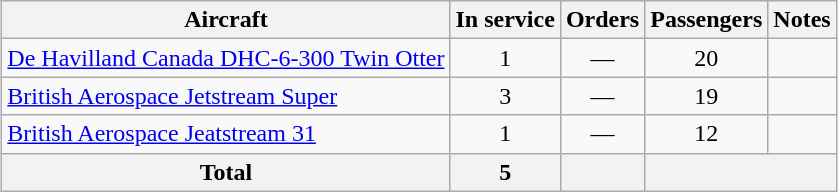<table class="wikitable" style="margin: 1em auto;">
<tr>
<th>Aircraft</th>
<th>In service</th>
<th>Orders</th>
<th>Passengers</th>
<th>Notes</th>
</tr>
<tr>
<td><a href='#'>De Havilland Canada DHC-6-300 Twin Otter</a></td>
<td align="center">1</td>
<td align="center">—</td>
<td align="center">20</td>
<td></td>
</tr>
<tr>
<td><a href='#'>British Aerospace Jetstream Super</a></td>
<td align="center">3</td>
<td align="center">—</td>
<td align="center">19</td>
<td></td>
</tr>
<tr>
<td><a href='#'>British Aerospace Jeatstream 31</a></td>
<td align="center">1</td>
<td align="center">—</td>
<td align="center">12</td>
<td></td>
</tr>
<tr>
<th>Total</th>
<th>5</th>
<th></th>
<th colspan="2"></th>
</tr>
</table>
